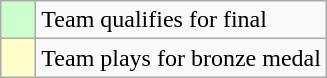<table class="wikitable">
<tr>
<td style="background: #ccffcc;">    </td>
<td>Team qualifies for final</td>
</tr>
<tr>
<td style="background: #ffffcc;">    </td>
<td>Team plays for bronze medal</td>
</tr>
</table>
